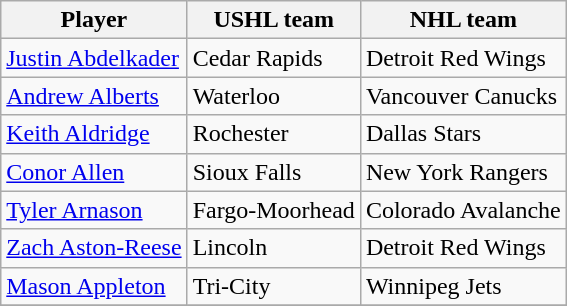<table class="wikitable">
<tr>
<th>Player</th>
<th>USHL team</th>
<th>NHL team</th>
</tr>
<tr>
<td><a href='#'>Justin Abdelkader</a></td>
<td>Cedar Rapids</td>
<td>Detroit Red Wings</td>
</tr>
<tr>
<td><a href='#'>Andrew Alberts</a></td>
<td>Waterloo</td>
<td>Vancouver Canucks</td>
</tr>
<tr>
<td><a href='#'>Keith Aldridge</a></td>
<td>Rochester</td>
<td>Dallas Stars</td>
</tr>
<tr>
<td><a href='#'>Conor Allen</a></td>
<td>Sioux Falls</td>
<td>New York Rangers</td>
</tr>
<tr>
<td><a href='#'>Tyler Arnason</a></td>
<td>Fargo-Moorhead</td>
<td>Colorado Avalanche</td>
</tr>
<tr>
<td><a href='#'>Zach Aston-Reese</a></td>
<td>Lincoln</td>
<td>Detroit Red Wings</td>
</tr>
<tr>
<td><a href='#'>Mason Appleton</a></td>
<td>Tri-City</td>
<td>Winnipeg Jets</td>
</tr>
<tr>
</tr>
</table>
